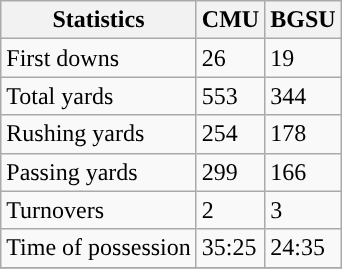<table class="wikitable">
<tr>
<th>Statistics</th>
<th>CMU</th>
<th>BGSU</th>
</tr>
<tr>
<td>First downs</td>
<td>26</td>
<td>19</td>
</tr>
<tr>
<td>Total yards</td>
<td>553</td>
<td>344</td>
</tr>
<tr>
<td>Rushing yards</td>
<td>254</td>
<td>178</td>
</tr>
<tr>
<td>Passing yards</td>
<td>299</td>
<td>166</td>
</tr>
<tr>
<td>Turnovers</td>
<td>2</td>
<td>3</td>
</tr>
<tr>
<td>Time of possession</td>
<td>35:25</td>
<td>24:35</td>
</tr>
<tr>
</tr>
</table>
